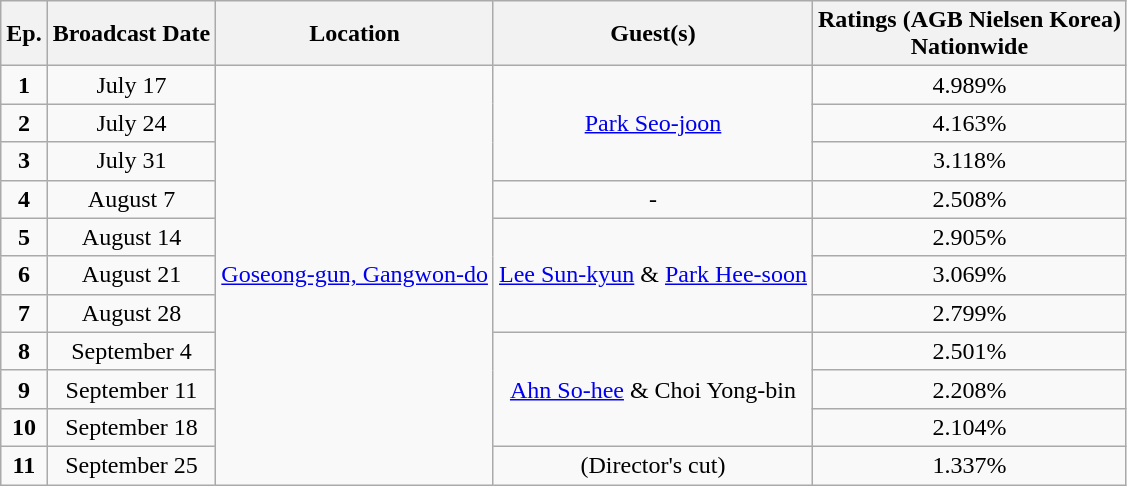<table class="wikitable" style="text-align:center">
<tr>
<th>Ep.</th>
<th>Broadcast Date</th>
<th>Location</th>
<th>Guest(s)</th>
<th>Ratings (AGB Nielsen Korea)<br>Nationwide </th>
</tr>
<tr>
<td><strong>1</strong></td>
<td>July 17</td>
<td rowspan="11"><a href='#'>Goseong-gun, Gangwon-do</a></td>
<td rowspan="3"><a href='#'>Park Seo-joon</a></td>
<td>4.989%</td>
</tr>
<tr>
<td><strong>2</strong></td>
<td>July 24</td>
<td>4.163%</td>
</tr>
<tr>
<td><strong>3</strong></td>
<td>July 31</td>
<td>3.118%</td>
</tr>
<tr>
<td><strong>4</strong></td>
<td>August 7</td>
<td>-</td>
<td>2.508%</td>
</tr>
<tr>
<td><strong>5</strong></td>
<td>August 14</td>
<td rowspan="3"><a href='#'>Lee Sun-kyun</a> & <a href='#'>Park Hee-soon</a></td>
<td>2.905%</td>
</tr>
<tr>
<td><strong>6</strong></td>
<td>August 21</td>
<td>3.069%</td>
</tr>
<tr>
<td><strong>7</strong></td>
<td>August 28</td>
<td>2.799%</td>
</tr>
<tr>
<td><strong>8</strong></td>
<td>September 4</td>
<td rowspan="3"><a href='#'>Ahn So-hee</a> & Choi Yong-bin</td>
<td>2.501%</td>
</tr>
<tr>
<td><strong>9</strong></td>
<td>September 11</td>
<td>2.208%</td>
</tr>
<tr>
<td><strong>10</strong></td>
<td>September 18</td>
<td>2.104%</td>
</tr>
<tr>
<td><strong>11</strong></td>
<td>September 25</td>
<td>(Director's cut)</td>
<td>1.337%</td>
</tr>
</table>
